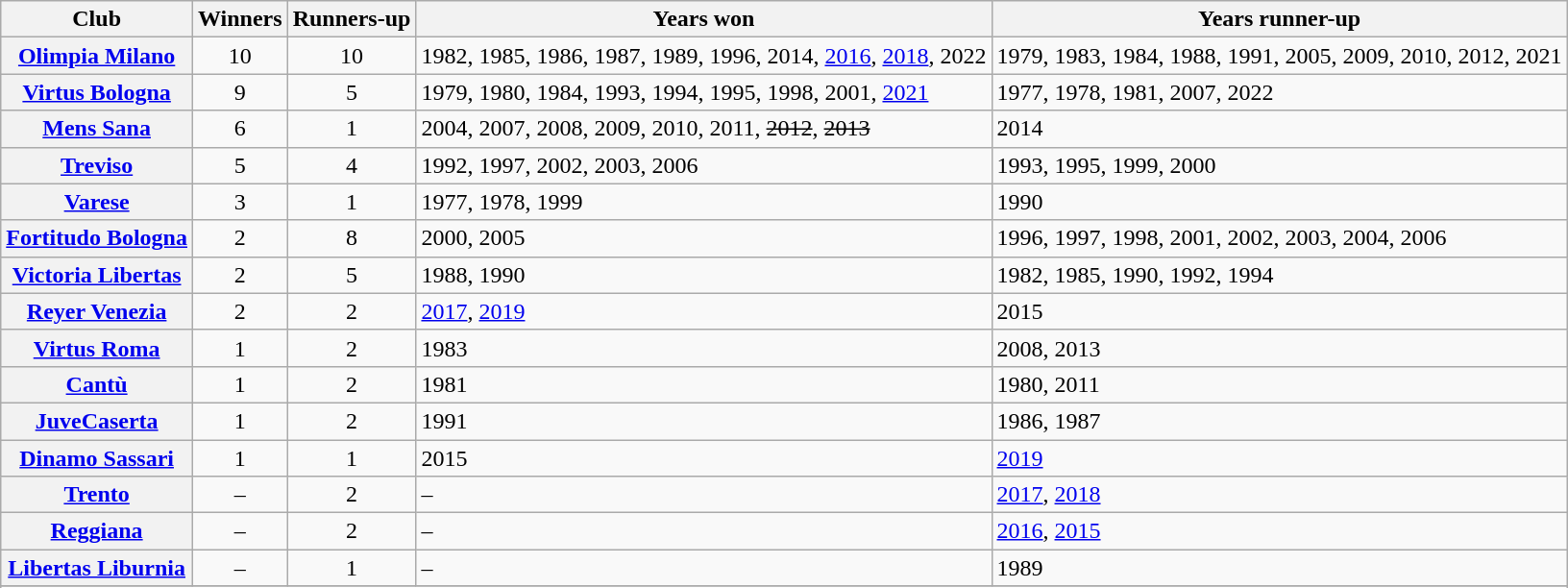<table class="wikitable plainrowheaders sortable">
<tr>
<th>Club</th>
<th>Winners</th>
<th>Runners-up</th>
<th class="unsortable">Years won</th>
<th class="unsortable">Years runner-up</th>
</tr>
<tr>
<th scope="row"><a href='#'>Olimpia Milano</a></th>
<td align=center>10</td>
<td align=center>10</td>
<td>1982, 1985, 1986, 1987, 1989, 1996, 2014, <a href='#'>2016</a>, <a href='#'>2018</a>, 2022</td>
<td>1979, 1983, 1984, 1988, 1991, 2005, 2009, 2010, 2012, 2021</td>
</tr>
<tr>
<th scope="row"><a href='#'>Virtus Bologna</a></th>
<td align=center>9</td>
<td align=center>5</td>
<td>1979, 1980, 1984, 1993, 1994, 1995, 1998, 2001, <a href='#'>2021</a></td>
<td>1977, 1978, 1981, 2007, 2022</td>
</tr>
<tr>
<th scope="row"><a href='#'>Mens Sana</a></th>
<td align=center>6</td>
<td align=center>1</td>
<td>2004, 2007, 2008, 2009, 2010, 2011, <s>2012</s>, <s>2013</s></td>
<td>2014</td>
</tr>
<tr>
<th scope="row"><a href='#'>Treviso</a></th>
<td align=center>5</td>
<td align=center>4</td>
<td>1992, 1997, 2002, 2003, 2006</td>
<td>1993, 1995, 1999, 2000</td>
</tr>
<tr>
<th scope="row"><a href='#'>Varese</a></th>
<td align=center>3</td>
<td align=center>1</td>
<td>1977, 1978, 1999</td>
<td>1990</td>
</tr>
<tr>
<th scope="row"><a href='#'>Fortitudo Bologna</a></th>
<td align=center>2</td>
<td align=center>8</td>
<td>2000, 2005</td>
<td>1996, 1997, 1998, 2001, 2002, 2003, 2004, 2006</td>
</tr>
<tr>
<th scope="row"><a href='#'>Victoria Libertas</a></th>
<td align=center>2</td>
<td align=center>5</td>
<td>1988, 1990</td>
<td>1982, 1985, 1990, 1992, 1994</td>
</tr>
<tr>
<th scope="row"><a href='#'>Reyer Venezia</a></th>
<td align=center>2</td>
<td align=center>2</td>
<td><a href='#'>2017</a>, <a href='#'>2019</a></td>
<td>2015</td>
</tr>
<tr>
<th scope="row"><a href='#'>Virtus Roma</a></th>
<td align=center>1</td>
<td align=center>2</td>
<td>1983</td>
<td>2008, 2013</td>
</tr>
<tr>
<th scope="row"><a href='#'>Cantù</a></th>
<td align=center>1</td>
<td align=center>2</td>
<td>1981</td>
<td>1980, 2011</td>
</tr>
<tr>
<th scope="row"><a href='#'>JuveCaserta</a></th>
<td align=center>1</td>
<td align=center>2</td>
<td>1991</td>
<td>1986, 1987</td>
</tr>
<tr>
<th scope="row"><a href='#'>Dinamo Sassari</a></th>
<td align=center>1</td>
<td align=center>1</td>
<td>2015</td>
<td><a href='#'>2019</a></td>
</tr>
<tr>
<th scope="row"><a href='#'>Trento</a></th>
<td align=center>–</td>
<td align=center>2</td>
<td>–</td>
<td><a href='#'>2017</a>, <a href='#'>2018</a></td>
</tr>
<tr>
<th scope="row"><a href='#'>Reggiana</a></th>
<td align=center>–</td>
<td align=center>2</td>
<td>–</td>
<td><a href='#'>2016</a>, <a href='#'>2015</a></td>
</tr>
<tr>
<th scope="row"><a href='#'>Libertas Liburnia</a></th>
<td align=center>–</td>
<td align=center>1</td>
<td>–</td>
<td>1989</td>
</tr>
<tr>
</tr>
<tr>
</tr>
</table>
